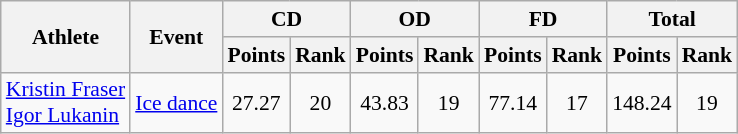<table class="wikitable" style="font-size:90%">
<tr>
<th rowspan="2">Athlete</th>
<th rowspan="2">Event</th>
<th colspan="2">CD</th>
<th colspan="2">OD</th>
<th colspan="2">FD</th>
<th colspan="2">Total</th>
</tr>
<tr>
<th>Points</th>
<th>Rank</th>
<th>Points</th>
<th>Rank</th>
<th>Points</th>
<th>Rank</th>
<th>Points</th>
<th>Rank</th>
</tr>
<tr>
<td><a href='#'>Kristin Fraser</a><br><a href='#'>Igor Lukanin</a></td>
<td><a href='#'>Ice dance</a></td>
<td align="center">27.27</td>
<td align="center">20</td>
<td align="center">43.83</td>
<td align="center">19</td>
<td align="center">77.14</td>
<td align="center">17</td>
<td align="center">148.24</td>
<td align="center">19</td>
</tr>
</table>
